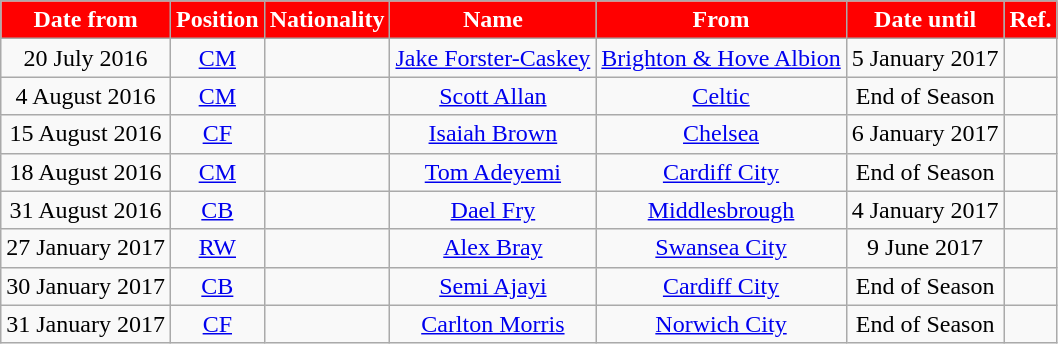<table class="wikitable"  style="text-align:center;">
<tr>
<th style="background:#FF0000; color:white;">Date from</th>
<th style="background:#FF0000; color:white;">Position</th>
<th style="background:#FF0000; color:white;">Nationality</th>
<th style="background:#FF0000; color:white;">Name</th>
<th style="background:#FF0000; color:white;">From</th>
<th style="background:#FF0000; color:white;">Date until</th>
<th style="background:#FF0000; color:white;">Ref.</th>
</tr>
<tr>
<td>20 July 2016</td>
<td><a href='#'>CM</a></td>
<td></td>
<td><a href='#'>Jake Forster-Caskey</a></td>
<td><a href='#'>Brighton & Hove Albion</a></td>
<td>5 January 2017 </td>
<td></td>
</tr>
<tr>
<td>4 August 2016</td>
<td><a href='#'>CM</a></td>
<td></td>
<td><a href='#'>Scott Allan</a></td>
<td><a href='#'>Celtic</a></td>
<td>End of Season</td>
<td></td>
</tr>
<tr>
<td>15 August 2016</td>
<td><a href='#'>CF</a></td>
<td></td>
<td><a href='#'>Isaiah Brown</a></td>
<td><a href='#'>Chelsea</a></td>
<td>6 January 2017 </td>
<td></td>
</tr>
<tr>
<td>18 August 2016</td>
<td><a href='#'>CM</a></td>
<td></td>
<td><a href='#'>Tom Adeyemi</a></td>
<td><a href='#'>Cardiff City</a></td>
<td>End of Season</td>
<td></td>
</tr>
<tr>
<td>31 August 2016</td>
<td><a href='#'>CB</a></td>
<td></td>
<td><a href='#'>Dael Fry</a></td>
<td><a href='#'>Middlesbrough</a></td>
<td>4 January 2017 </td>
<td></td>
</tr>
<tr>
<td>27 January 2017</td>
<td><a href='#'>RW</a></td>
<td></td>
<td><a href='#'>Alex Bray</a></td>
<td><a href='#'>Swansea City</a></td>
<td>9 June 2017</td>
<td></td>
</tr>
<tr>
<td>30 January 2017</td>
<td><a href='#'>CB</a></td>
<td></td>
<td><a href='#'>Semi Ajayi</a></td>
<td><a href='#'>Cardiff City</a></td>
<td>End of Season</td>
<td></td>
</tr>
<tr>
<td>31 January 2017</td>
<td><a href='#'>CF</a></td>
<td></td>
<td><a href='#'>Carlton Morris</a></td>
<td><a href='#'>Norwich City</a></td>
<td>End of Season</td>
<td></td>
</tr>
</table>
